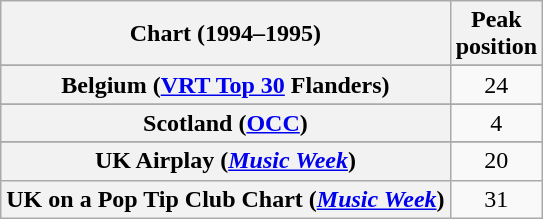<table class="wikitable sortable plainrowheaders" style="text-align:center">
<tr>
<th scope="col">Chart (1994–1995)</th>
<th scope="col">Peak<br>position</th>
</tr>
<tr>
</tr>
<tr>
<th scope="row">Belgium (<a href='#'>VRT Top 30</a> Flanders)</th>
<td>24</td>
</tr>
<tr>
</tr>
<tr>
</tr>
<tr>
</tr>
<tr>
</tr>
<tr>
</tr>
<tr>
</tr>
<tr>
<th scope="row">Scotland (<a href='#'>OCC</a>)</th>
<td>4</td>
</tr>
<tr>
</tr>
<tr>
<th scope="row">UK Airplay (<em><a href='#'>Music Week</a></em>)</th>
<td>20</td>
</tr>
<tr>
<th scope="row">UK on a Pop Tip Club Chart (<em><a href='#'>Music Week</a></em>)</th>
<td>31</td>
</tr>
</table>
